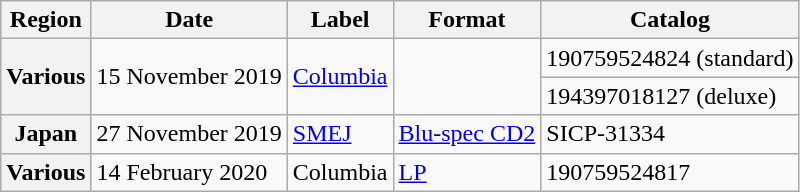<table class="wikitable plainrowheaders">
<tr>
<th>Region</th>
<th>Date</th>
<th>Label</th>
<th>Format</th>
<th>Catalog</th>
</tr>
<tr>
<th scope="row" rowspan="2">Various</th>
<td rowspan="2">15 November 2019</td>
<td rowspan="2"><a href='#'>Columbia</a></td>
<td rowspan="2"></td>
<td>190759524824 (standard)</td>
</tr>
<tr>
<td>194397018127 (deluxe)</td>
</tr>
<tr>
<th scope="row">Japan</th>
<td>27 November 2019</td>
<td><a href='#'>SMEJ</a></td>
<td><a href='#'>Blu-spec CD2</a></td>
<td>SICP-31334</td>
</tr>
<tr>
<th scope="row">Various</th>
<td>14 February 2020</td>
<td>Columbia</td>
<td><a href='#'>LP</a></td>
<td>190759524817</td>
</tr>
</table>
